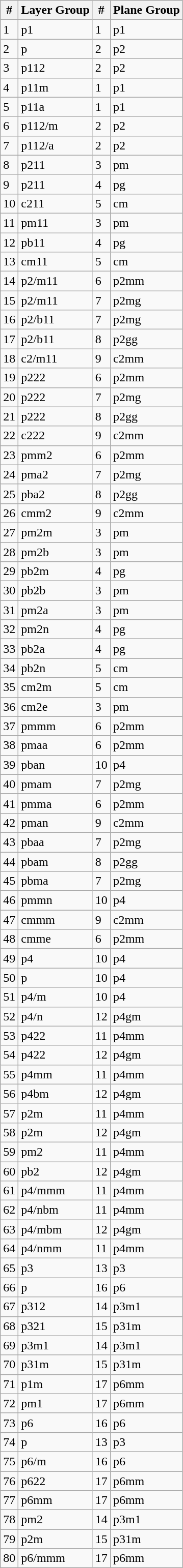<table class="wikitable">
<tr>
<th>#</th>
<th>Layer Group</th>
<th>#</th>
<th>Plane Group</th>
</tr>
<tr>
<td>1</td>
<td>p1</td>
<td>1</td>
<td>p1</td>
</tr>
<tr>
<td>2</td>
<td>p</td>
<td>2</td>
<td>p2</td>
</tr>
<tr>
<td>3</td>
<td>p112</td>
<td>2</td>
<td>p2</td>
</tr>
<tr>
<td>4</td>
<td>p11m</td>
<td>1</td>
<td>p1</td>
</tr>
<tr>
<td>5</td>
<td>p11a</td>
<td>1</td>
<td>p1</td>
</tr>
<tr>
<td>6</td>
<td>p112/m</td>
<td>2</td>
<td>p2</td>
</tr>
<tr>
<td>7</td>
<td>p112/a</td>
<td>2</td>
<td>p2</td>
</tr>
<tr>
<td>8</td>
<td>p211</td>
<td>3</td>
<td>pm</td>
</tr>
<tr>
<td>9</td>
<td>p211</td>
<td>4</td>
<td>pg</td>
</tr>
<tr>
<td>10</td>
<td>c211</td>
<td>5</td>
<td>cm</td>
</tr>
<tr>
<td>11</td>
<td>pm11</td>
<td>3</td>
<td>pm</td>
</tr>
<tr>
<td>12</td>
<td>pb11</td>
<td>4</td>
<td>pg</td>
</tr>
<tr>
<td>13</td>
<td>cm11</td>
<td>5</td>
<td>cm</td>
</tr>
<tr>
<td>14</td>
<td>p2/m11</td>
<td>6</td>
<td>p2mm</td>
</tr>
<tr>
<td>15</td>
<td>p2/m11</td>
<td>7</td>
<td>p2mg</td>
</tr>
<tr>
<td>16</td>
<td>p2/b11</td>
<td>7</td>
<td>p2mg</td>
</tr>
<tr>
<td>17</td>
<td>p2/b11</td>
<td>8</td>
<td>p2gg</td>
</tr>
<tr>
<td>18</td>
<td>c2/m11</td>
<td>9</td>
<td>c2mm</td>
</tr>
<tr>
<td>19</td>
<td>p222</td>
<td>6</td>
<td>p2mm</td>
</tr>
<tr>
<td>20</td>
<td>p222</td>
<td>7</td>
<td>p2mg</td>
</tr>
<tr>
<td>21</td>
<td>p222</td>
<td>8</td>
<td>p2gg</td>
</tr>
<tr>
<td>22</td>
<td>c222</td>
<td>9</td>
<td>c2mm</td>
</tr>
<tr>
<td>23</td>
<td>pmm2</td>
<td>6</td>
<td>p2mm</td>
</tr>
<tr>
<td>24</td>
<td>pma2</td>
<td>7</td>
<td>p2mg</td>
</tr>
<tr>
<td>25</td>
<td>pba2</td>
<td>8</td>
<td>p2gg</td>
</tr>
<tr>
<td>26</td>
<td>cmm2</td>
<td>9</td>
<td>c2mm</td>
</tr>
<tr>
<td>27</td>
<td>pm2m</td>
<td>3</td>
<td>pm</td>
</tr>
<tr>
<td>28</td>
<td>pm2b</td>
<td>3</td>
<td>pm</td>
</tr>
<tr>
<td>29</td>
<td>pb2m</td>
<td>4</td>
<td>pg</td>
</tr>
<tr>
<td>30</td>
<td>pb2b</td>
<td>3</td>
<td>pm</td>
</tr>
<tr>
<td>31</td>
<td>pm2a</td>
<td>3</td>
<td>pm</td>
</tr>
<tr>
<td>32</td>
<td>pm2n</td>
<td>4</td>
<td>pg</td>
</tr>
<tr>
<td>33</td>
<td>pb2a</td>
<td>4</td>
<td>pg</td>
</tr>
<tr>
<td>34</td>
<td>pb2n</td>
<td>5</td>
<td>cm</td>
</tr>
<tr>
<td>35</td>
<td>cm2m</td>
<td>5</td>
<td>cm</td>
</tr>
<tr>
<td>36</td>
<td>cm2e</td>
<td>3</td>
<td>pm</td>
</tr>
<tr>
<td>37</td>
<td>pmmm</td>
<td>6</td>
<td>p2mm</td>
</tr>
<tr>
<td>38</td>
<td>pmaa</td>
<td>6</td>
<td>p2mm</td>
</tr>
<tr>
<td>39</td>
<td>pban</td>
<td>10</td>
<td>p4</td>
</tr>
<tr>
<td>40</td>
<td>pmam</td>
<td>7</td>
<td>p2mg</td>
</tr>
<tr>
<td>41</td>
<td>pmma</td>
<td>6</td>
<td>p2mm</td>
</tr>
<tr>
<td>42</td>
<td>pman</td>
<td>9</td>
<td>c2mm</td>
</tr>
<tr>
<td>43</td>
<td>pbaa</td>
<td>7</td>
<td>p2mg</td>
</tr>
<tr>
<td>44</td>
<td>pbam</td>
<td>8</td>
<td>p2gg</td>
</tr>
<tr>
<td>45</td>
<td>pbma</td>
<td>7</td>
<td>p2mg</td>
</tr>
<tr>
<td>46</td>
<td>pmmn</td>
<td>10</td>
<td>p4</td>
</tr>
<tr>
<td>47</td>
<td>cmmm</td>
<td>9</td>
<td>c2mm</td>
</tr>
<tr>
<td>48</td>
<td>cmme</td>
<td>6</td>
<td>p2mm</td>
</tr>
<tr>
<td>49</td>
<td>p4</td>
<td>10</td>
<td>p4</td>
</tr>
<tr>
<td>50</td>
<td>p</td>
<td>10</td>
<td>p4</td>
</tr>
<tr>
<td>51</td>
<td>p4/m</td>
<td>10</td>
<td>p4</td>
</tr>
<tr>
<td>52</td>
<td>p4/n</td>
<td>12</td>
<td>p4gm</td>
</tr>
<tr>
<td>53</td>
<td>p422</td>
<td>11</td>
<td>p4mm</td>
</tr>
<tr>
<td>54</td>
<td>p422</td>
<td>12</td>
<td>p4gm</td>
</tr>
<tr>
<td>55</td>
<td>p4mm</td>
<td>11</td>
<td>p4mm</td>
</tr>
<tr>
<td>56</td>
<td>p4bm</td>
<td>12</td>
<td>p4gm</td>
</tr>
<tr>
<td>57</td>
<td>p2m</td>
<td>11</td>
<td>p4mm</td>
</tr>
<tr>
<td>58</td>
<td>p2m</td>
<td>12</td>
<td>p4gm</td>
</tr>
<tr>
<td>59</td>
<td>pm2</td>
<td>11</td>
<td>p4mm</td>
</tr>
<tr>
<td>60</td>
<td>pb2</td>
<td>12</td>
<td>p4gm</td>
</tr>
<tr>
<td>61</td>
<td>p4/mmm</td>
<td>11</td>
<td>p4mm</td>
</tr>
<tr>
<td>62</td>
<td>p4/nbm</td>
<td>11</td>
<td>p4mm</td>
</tr>
<tr>
<td>63</td>
<td>p4/mbm</td>
<td>12</td>
<td>p4gm</td>
</tr>
<tr>
<td>64</td>
<td>p4/nmm</td>
<td>11</td>
<td>p4mm</td>
</tr>
<tr>
<td>65</td>
<td>p3</td>
<td>13</td>
<td>p3</td>
</tr>
<tr>
<td>66</td>
<td>p</td>
<td>16</td>
<td>p6</td>
</tr>
<tr>
<td>67</td>
<td>p312</td>
<td>14</td>
<td>p3m1</td>
</tr>
<tr>
<td>68</td>
<td>p321</td>
<td>15</td>
<td>p31m</td>
</tr>
<tr>
<td>69</td>
<td>p3m1</td>
<td>14</td>
<td>p3m1</td>
</tr>
<tr>
<td>70</td>
<td>p31m</td>
<td>15</td>
<td>p31m</td>
</tr>
<tr>
<td>71</td>
<td>p1m</td>
<td>17</td>
<td>p6mm</td>
</tr>
<tr>
<td>72</td>
<td>pm1</td>
<td>17</td>
<td>p6mm</td>
</tr>
<tr>
<td>73</td>
<td>p6</td>
<td>16</td>
<td>p6</td>
</tr>
<tr>
<td>74</td>
<td>p</td>
<td>13</td>
<td>p3</td>
</tr>
<tr>
<td>75</td>
<td>p6/m</td>
<td>16</td>
<td>p6</td>
</tr>
<tr>
<td>76</td>
<td>p622</td>
<td>17</td>
<td>p6mm</td>
</tr>
<tr>
<td>77</td>
<td>p6mm</td>
<td>17</td>
<td>p6mm</td>
</tr>
<tr>
<td>78</td>
<td>pm2</td>
<td>14</td>
<td>p3m1</td>
</tr>
<tr>
<td>79</td>
<td>p2m</td>
<td>15</td>
<td>p31m</td>
</tr>
<tr>
<td>80</td>
<td>p6/mmm</td>
<td>17</td>
<td>p6mm</td>
</tr>
</table>
